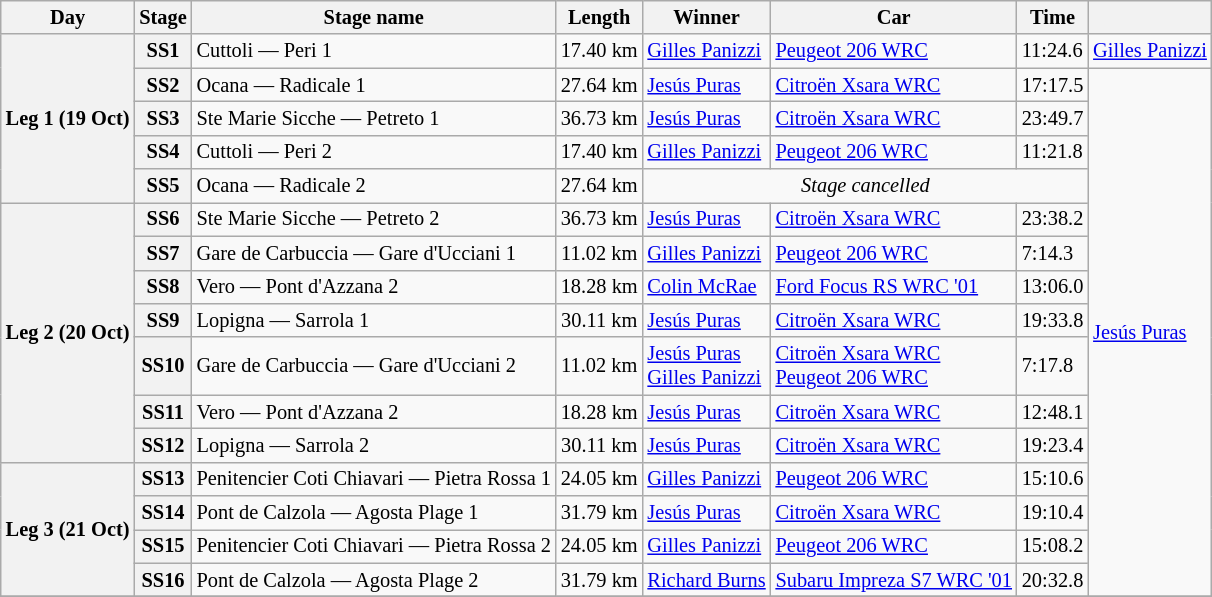<table class="wikitable" style="font-size: 85%;">
<tr>
<th>Day</th>
<th>Stage</th>
<th>Stage name</th>
<th>Length</th>
<th>Winner</th>
<th>Car</th>
<th>Time</th>
<th></th>
</tr>
<tr>
<th rowspan="5">Leg 1 (19 Oct)</th>
<th>SS1</th>
<td>Cuttoli — Peri 1</td>
<td align="center">17.40 km</td>
<td> <a href='#'>Gilles Panizzi</a></td>
<td><a href='#'>Peugeot 206 WRC</a></td>
<td>11:24.6</td>
<td rowspan="1"> <a href='#'>Gilles Panizzi</a></td>
</tr>
<tr>
<th>SS2</th>
<td>Ocana — Radicale 1</td>
<td align="center">27.64 km</td>
<td> <a href='#'>Jesús Puras</a></td>
<td><a href='#'>Citroën Xsara WRC</a></td>
<td>17:17.5</td>
<td rowspan="15"> <a href='#'>Jesús Puras</a></td>
</tr>
<tr>
<th>SS3</th>
<td>Ste Marie Sicche — Petreto 1</td>
<td align="center">36.73 km</td>
<td> <a href='#'>Jesús Puras</a></td>
<td><a href='#'>Citroën Xsara WRC</a></td>
<td>23:49.7</td>
</tr>
<tr>
<th>SS4</th>
<td>Cuttoli — Peri 2</td>
<td align="center">17.40 km</td>
<td> <a href='#'>Gilles Panizzi</a></td>
<td><a href='#'>Peugeot 206 WRC</a></td>
<td>11:21.8</td>
</tr>
<tr>
<th>SS5</th>
<td>Ocana — Radicale 2</td>
<td align="center">27.64 km</td>
<td colspan="3" align="center"><em>Stage cancelled</em></td>
</tr>
<tr>
<th rowspan="7">Leg 2 (20 Oct)</th>
<th>SS6</th>
<td>Ste Marie Sicche — Petreto 2</td>
<td align="center">36.73 km</td>
<td> <a href='#'>Jesús Puras</a></td>
<td><a href='#'>Citroën Xsara WRC</a></td>
<td>23:38.2</td>
</tr>
<tr>
<th>SS7</th>
<td>Gare de Carbuccia — Gare d'Ucciani 1</td>
<td align="center">11.02 km</td>
<td> <a href='#'>Gilles Panizzi</a></td>
<td><a href='#'>Peugeot 206 WRC</a></td>
<td>7:14.3</td>
</tr>
<tr>
<th>SS8</th>
<td>Vero — Pont d'Azzana 2</td>
<td align="center">18.28 km</td>
<td> <a href='#'>Colin McRae</a></td>
<td><a href='#'>Ford Focus RS WRC '01</a></td>
<td>13:06.0</td>
</tr>
<tr>
<th>SS9</th>
<td>Lopigna — Sarrola 1</td>
<td align="center">30.11 km</td>
<td> <a href='#'>Jesús Puras</a></td>
<td><a href='#'>Citroën Xsara WRC</a></td>
<td>19:33.8</td>
</tr>
<tr>
<th>SS10</th>
<td>Gare de Carbuccia — Gare d'Ucciani 2</td>
<td align="center">11.02 km</td>
<td> <a href='#'>Jesús Puras</a><br> <a href='#'>Gilles Panizzi</a></td>
<td><a href='#'>Citroën Xsara WRC</a><br><a href='#'>Peugeot 206 WRC</a></td>
<td>7:17.8</td>
</tr>
<tr>
<th>SS11</th>
<td>Vero — Pont d'Azzana 2</td>
<td align="center">18.28 km</td>
<td> <a href='#'>Jesús Puras</a></td>
<td><a href='#'>Citroën Xsara WRC</a></td>
<td>12:48.1</td>
</tr>
<tr>
<th>SS12</th>
<td>Lopigna — Sarrola 2</td>
<td align="center">30.11 km</td>
<td> <a href='#'>Jesús Puras</a></td>
<td><a href='#'>Citroën Xsara WRC</a></td>
<td>19:23.4</td>
</tr>
<tr>
<th rowspan="4">Leg 3 (21 Oct)</th>
<th>SS13</th>
<td>Penitencier Coti Chiavari — Pietra Rossa 1</td>
<td align="center">24.05 km</td>
<td> <a href='#'>Gilles Panizzi</a></td>
<td><a href='#'>Peugeot 206 WRC</a></td>
<td>15:10.6</td>
</tr>
<tr>
<th>SS14</th>
<td>Pont de Calzola — Agosta Plage 1</td>
<td align="center">31.79 km</td>
<td> <a href='#'>Jesús Puras</a></td>
<td><a href='#'>Citroën Xsara WRC</a></td>
<td>19:10.4</td>
</tr>
<tr>
<th>SS15</th>
<td>Penitencier Coti Chiavari — Pietra Rossa 2</td>
<td align="center">24.05 km</td>
<td> <a href='#'>Gilles Panizzi</a></td>
<td><a href='#'>Peugeot 206 WRC</a></td>
<td>15:08.2</td>
</tr>
<tr>
<th>SS16</th>
<td>Pont de Calzola — Agosta Plage 2</td>
<td align="center">31.79 km</td>
<td> <a href='#'>Richard Burns</a></td>
<td><a href='#'>Subaru Impreza S7 WRC '01</a></td>
<td>20:32.8</td>
</tr>
<tr>
</tr>
</table>
